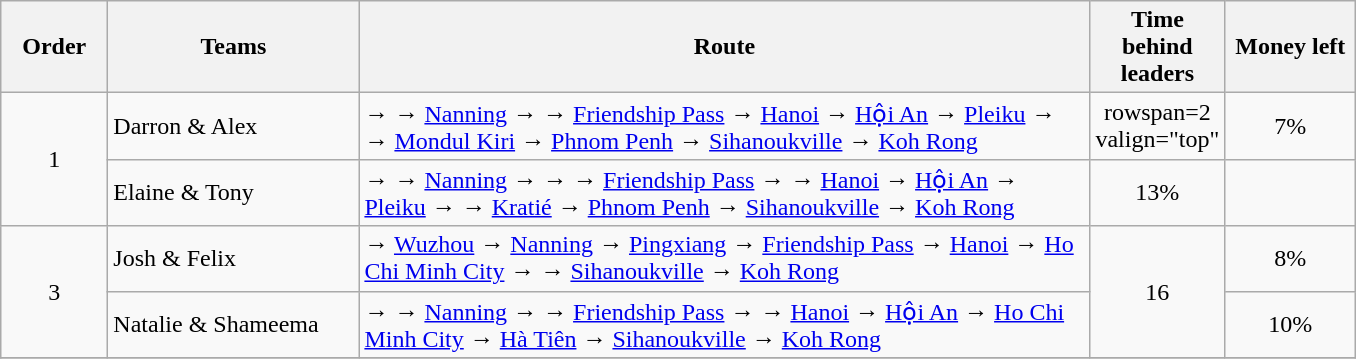<table class="wikitable sortable" style="text-align:center">
<tr>
<th style="width:4em">Order</th>
<th style="width:10em">Teams</th>
<th style="width:30em">Route</th>
<th style="width:5em">Time behind leaders</th>
<th style="width:5em">Money left</th>
</tr>
<tr>
<td rowspan="2">1</td>
<td style="text-align:left">Darron & Alex</td>
<td style="text-align:left"> →  → <a href='#'>Nanning</a> → → <a href='#'>Friendship Pass</a> → <a href='#'>Hanoi</a>  → <a href='#'>Hội An</a>   → <a href='#'>Pleiku</a>  → → <a href='#'>Mondul Kiri</a>   → <a href='#'>Phnom Penh</a>  → <a href='#'>Sihanoukville</a>  → <a href='#'>Koh Rong</a></td>
<td>rowspan=2 valign="top" </td>
<td>7%</td>
</tr>
<tr>
<td style="text-align:left">Elaine & Tony</td>
<td style="text-align:left"> →  → <a href='#'>Nanning</a> →  →  → <a href='#'>Friendship Pass</a> → → <a href='#'>Hanoi</a>  → <a href='#'>Hội An</a>  → <a href='#'>Pleiku</a>  →  → <a href='#'>Kratié</a>  → <a href='#'>Phnom Penh</a>  → <a href='#'>Sihanoukville</a>  → <a href='#'>Koh Rong</a></td>
<td>13%</td>
</tr>
<tr>
<td rowspan="2">3</td>
<td style="text-align:left">Josh & Felix</td>
<td style="text-align:left"> → <a href='#'>Wuzhou</a> → <a href='#'>Nanning</a>  → <a href='#'>Pingxiang</a> → <a href='#'>Friendship Pass</a> → <a href='#'>Hanoi</a>  → <a href='#'>Ho Chi Minh City</a>  →  → <a href='#'>Sihanoukville</a>  → <a href='#'>Koh Rong</a></td>
<td rowspan="2">16</td>
<td>8%</td>
</tr>
<tr>
<td style="text-align:left">Natalie & Shameema</td>
<td style="text-align:left">→  → <a href='#'>Nanning</a> → → <a href='#'>Friendship Pass</a>  → → <a href='#'>Hanoi</a>  → <a href='#'>Hội An</a>  → <a href='#'>Ho Chi Minh City</a>  → <a href='#'>Hà Tiên</a> → <a href='#'>Sihanoukville</a>  → <a href='#'>Koh Rong</a></td>
<td>10%</td>
</tr>
<tr>
</tr>
</table>
